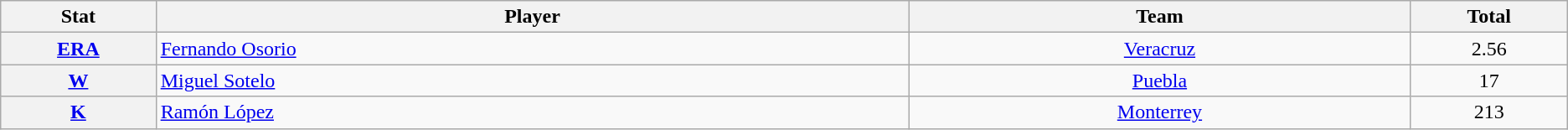<table class="wikitable" style="text-align:center;">
<tr>
<th scope="col" width="3%">Stat</th>
<th scope="col" width="15%">Player</th>
<th scope="col" width="10%">Team</th>
<th scope="col" width="3%">Total</th>
</tr>
<tr>
<th scope="row" style="text-align:center;"><a href='#'>ERA</a></th>
<td align=left> <a href='#'>Fernando Osorio</a></td>
<td><a href='#'>Veracruz</a></td>
<td>2.56</td>
</tr>
<tr>
<th scope="row" style="text-align:center;"><a href='#'>W</a></th>
<td align=left> <a href='#'>Miguel Sotelo</a></td>
<td><a href='#'>Puebla</a></td>
<td>17</td>
</tr>
<tr>
<th scope="row" style="text-align:center;"><a href='#'>K</a></th>
<td align=left> <a href='#'>Ramón López</a></td>
<td><a href='#'>Monterrey</a></td>
<td>213</td>
</tr>
</table>
